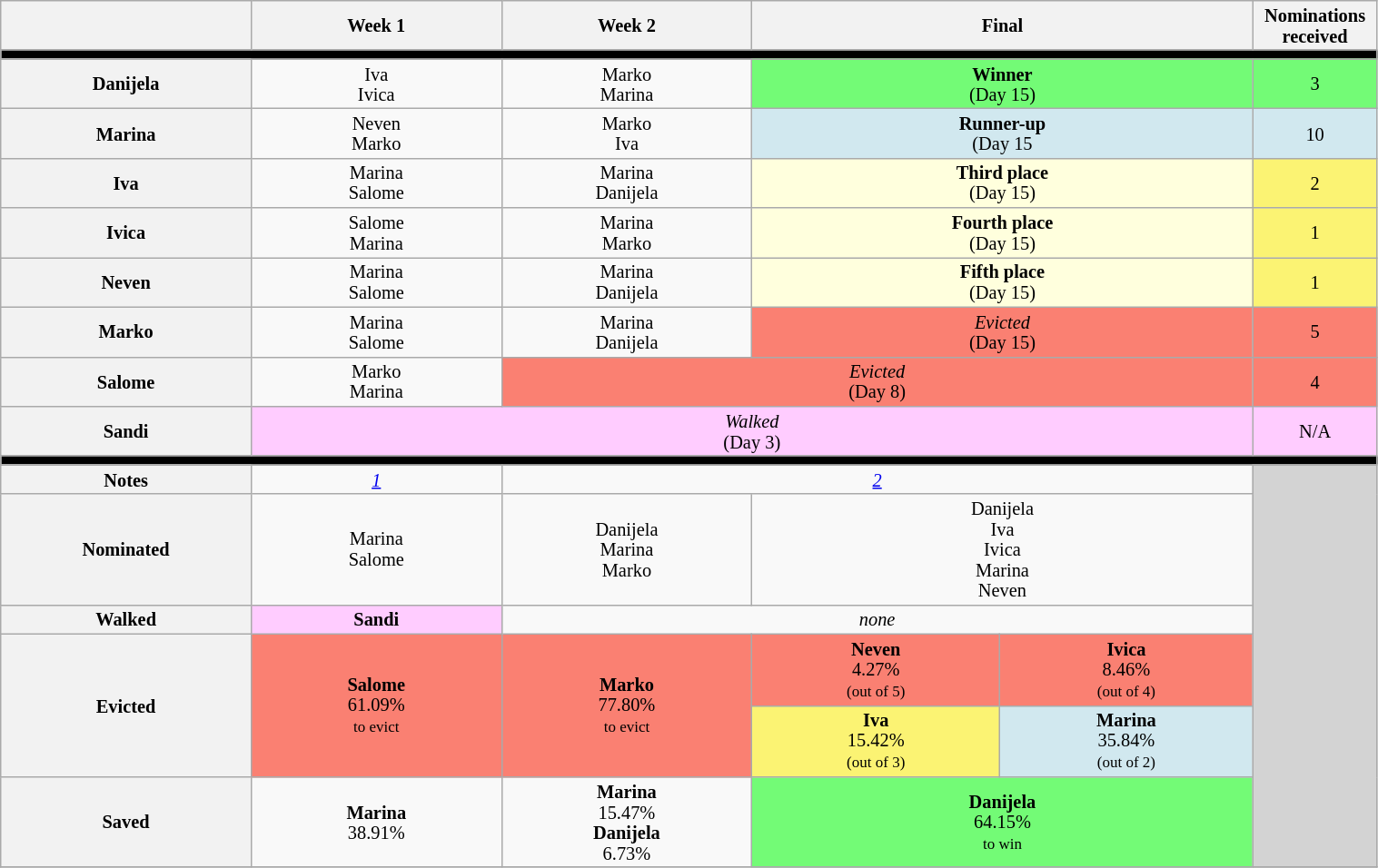<table class="wikitable" style="text-align:center; width: 80%; font-size: 85%; line-height: 15px;">
<tr>
<th style="width: 15%;"></th>
<th style="width: 15%;">Week 1</th>
<th style="width: 15%;">Week 2</th>
<th colspan="2" style="width: 30%;">Final</th>
<th style="width: 5%;">Nominations<br>received</th>
</tr>
<tr>
<th style="background:#000000;" colspan="6"></th>
</tr>
<tr>
<th>Danijela</th>
<td>Iva<br>Ivica</td>
<td>Marko<br>Marina</td>
<td style="background:#73FB76;" colspan="2"><strong>Winner</strong><br>(Day 15)</td>
<td style="background:#73FB76;">3</td>
</tr>
<tr>
<th>Marina</th>
<td>Neven<br>Marko</td>
<td>Marko<br>Iva</td>
<td style="background:#D1E8EF;" colspan="2"><strong>Runner-up</strong><br>(Day 15</td>
<td style="background:#D1E8EF;">10</td>
</tr>
<tr>
<th>Iva</th>
<td>Marina<br>Salome</td>
<td>Marina<br>Danijela</td>
<td style="background:#FFFFDD;" colspan="2"><strong>Third place</strong><br>(Day 15)</td>
<td style="background:#fbf373;">2</td>
</tr>
<tr>
<th>Ivica</th>
<td>Salome<br>Marina</td>
<td>Marina<br>Marko</td>
<td style="background:#FFFFDD;" colspan="2"><strong>Fourth place</strong><br>(Day 15)</td>
<td style="background:#fbf373;">1</td>
</tr>
<tr>
<th>Neven</th>
<td>Marina<br>Salome</td>
<td>Marina<br>Danijela</td>
<td style="background:#FFFFDD;" colspan="2"><strong>Fifth place</strong><br>(Day 15)</td>
<td style="background:#fbf373;">1</td>
</tr>
<tr>
<th>Marko</th>
<td>Marina<br>Salome</td>
<td>Marina<br>Danijela</td>
<td style="background:#fa8072;" colspan="2"><em>Evicted</em><br>(Day 15)</td>
<td style="background:#fa8072;">5</td>
</tr>
<tr>
<th>Salome</th>
<td>Marko<br>Marina</td>
<td style="background:#fa8072;" colspan="3"><em>Evicted</em><br>(Day 8)</td>
<td style="background:#fa8072;">4</td>
</tr>
<tr>
<th>Sandi</th>
<td style="background:#ffccff;" colspan="4"><em>Walked</em><br>(Day 3)</td>
<td style="background:#ffccff;">N/A</td>
</tr>
<tr>
<th style="background:#000000;" colspan="6"></th>
</tr>
<tr>
<th>Notes</th>
<td><em><a href='#'>1</a></em></td>
<td colspan="3"><em><a href='#'>2</a></em></td>
<td bgcolor=lightgray rowspan="6"></td>
</tr>
<tr>
<th>Nominated</th>
<td>Marina<br>Salome</td>
<td>Danijela<br>Marina<br>Marko</td>
<td colspan="2">Danijela<br>Iva<br>Ivica<br>Marina<br>Neven</td>
</tr>
<tr>
<th>Walked</th>
<td style="background:#FCF"><strong>Sandi</strong></td>
<td colspan="3"><em>none</em></td>
</tr>
<tr>
<th rowspan="2">Evicted</th>
<td style="background:#fa8072;" rowspan="2"><strong>Salome</strong><br>61.09%<br><small>to evict</small></td>
<td style="background:#fa8072;" rowspan="2"><strong>Marko</strong> <br> 77.80%<br><small>to evict</small></td>
<td style="background:#fa8072;"><strong>Neven</strong><br>4.27%<br><small>(out of 5)</small></td>
<td style="background:#fa8072;"><strong>Ivica</strong><br>8.46%<br><small>(out of 4)</small></td>
</tr>
<tr>
<td style="background:#FBF373;"><strong>Iva</strong><br>15.42%<br><small>(out of 3)</small></td>
<td style="background:#D1E8EF;"><strong>Marina</strong><br>35.84%<br><small>(out of 2)</small></td>
</tr>
<tr>
<th>Saved</th>
<td><strong>Marina</strong><br>38.91%</td>
<td><strong>Marina</strong><br>15.47%<br><strong>Danijela</strong><br>6.73%</td>
<td style="background:#73FB76;" colspan="2"><strong>Danijela</strong><br>64.15%<br><small>to win</small></td>
</tr>
<tr>
</tr>
</table>
